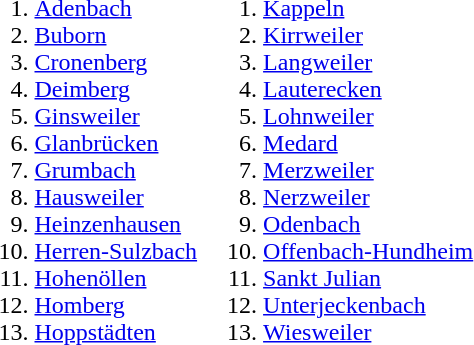<table>
<tr>
<td><br><ol><li><a href='#'>Adenbach</a></li><li><a href='#'>Buborn</a></li><li><a href='#'>Cronenberg</a></li><li><a href='#'>Deimberg</a></li><li><a href='#'>Ginsweiler</a></li><li><a href='#'>Glanbrücken</a></li><li><a href='#'>Grumbach</a></li><li><a href='#'>Hausweiler</a></li><li><a href='#'>Heinzenhausen</a></li><li><a href='#'>Herren-Sulzbach</a></li><li><a href='#'>Hohenöllen</a></li><li><a href='#'>Homberg</a></li><li><a href='#'>Hoppstädten</a></li></ol></td>
<td><br><ol>
<li> <a href='#'>Kappeln</a>
<li> <a href='#'>Kirrweiler</a> 
<li> <a href='#'>Langweiler</a> 
<li> <a href='#'>Lauterecken</a>
<li> <a href='#'>Lohnweiler</a> 
<li> <a href='#'>Medard</a> 
<li> <a href='#'>Merzweiler</a> 
<li> <a href='#'>Nerzweiler</a> 
<li> <a href='#'>Odenbach</a> 
<li> <a href='#'>Offenbach-Hundheim</a> 
<li> <a href='#'>Sankt Julian</a> 
<li> <a href='#'>Unterjeckenbach</a> 
<li> <a href='#'>Wiesweiler</a> 
</ol></td>
</tr>
</table>
